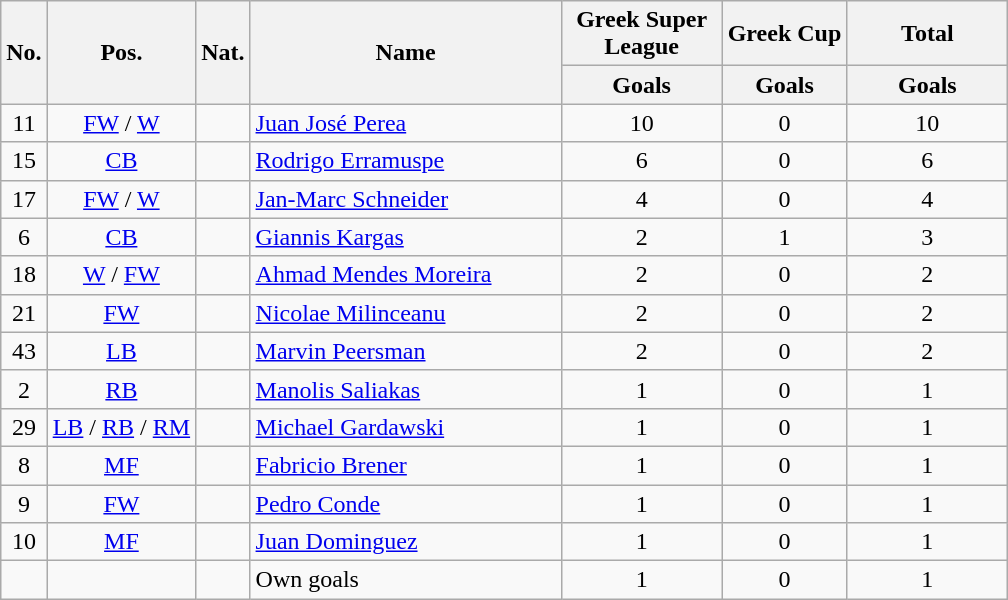<table class="wikitable sortable" style="text-align:center">
<tr>
<th rowspan="2" style="text-align:center;">No.</th>
<th rowspan="2" style="text-align:center;">Pos.</th>
<th rowspan="2" style="text-align:center;">Nat.</th>
<th rowspan="2" style="text-align:center; width:200px;">Name</th>
<th style="text-align:center; width:100px;">Greek Super League</th>
<th>Greek Cup</th>
<th style="text-align:center; width:100px;">Total</th>
</tr>
<tr>
<th style="text-align:center;">Goals</th>
<th>Goals</th>
<th style="text-align:center;">Goals</th>
</tr>
<tr>
<td>11</td>
<td><a href='#'>FW</a> / <a href='#'>W</a></td>
<td></td>
<td align="left"><a href='#'>Juan José Perea</a></td>
<td>10</td>
<td>0</td>
<td>10</td>
</tr>
<tr>
<td>15</td>
<td><a href='#'>CB</a></td>
<td></td>
<td align="left"><a href='#'>Rodrigo Erramuspe</a></td>
<td>6</td>
<td>0</td>
<td>6</td>
</tr>
<tr>
<td>17</td>
<td><a href='#'>FW</a> / <a href='#'>W</a></td>
<td></td>
<td align="left"><a href='#'>Jan-Marc Schneider</a></td>
<td>4</td>
<td>0</td>
<td>4</td>
</tr>
<tr>
<td>6</td>
<td><a href='#'>CB</a></td>
<td></td>
<td align="left"><a href='#'>Giannis Kargas</a></td>
<td>2</td>
<td>1</td>
<td>3</td>
</tr>
<tr>
<td>18</td>
<td><a href='#'>W</a> / <a href='#'>FW</a></td>
<td> </td>
<td align="left"><a href='#'>Ahmad Mendes Moreira</a></td>
<td>2</td>
<td>0</td>
<td>2</td>
</tr>
<tr>
<td>21</td>
<td><a href='#'>FW</a></td>
<td></td>
<td align="left"><a href='#'>Nicolae Milinceanu</a></td>
<td>2</td>
<td>0</td>
<td>2</td>
</tr>
<tr>
<td>43</td>
<td><a href='#'>LB</a></td>
<td></td>
<td align="left"><a href='#'>Marvin Peersman</a></td>
<td>2</td>
<td>0</td>
<td>2</td>
</tr>
<tr>
<td>2</td>
<td><a href='#'>RB</a></td>
<td></td>
<td align="left"><a href='#'>Manolis Saliakas</a></td>
<td>1</td>
<td>0</td>
<td>1</td>
</tr>
<tr>
<td>29</td>
<td><a href='#'>LB</a> / <a href='#'>RB</a> / <a href='#'>RM</a></td>
<td></td>
<td align="left"><a href='#'>Michael Gardawski</a></td>
<td>1</td>
<td>0</td>
<td>1</td>
</tr>
<tr>
<td>8</td>
<td><a href='#'>MF</a></td>
<td></td>
<td align="left"><a href='#'>Fabricio Brener</a></td>
<td>1</td>
<td>0</td>
<td>1</td>
</tr>
<tr>
<td>9</td>
<td><a href='#'>FW</a></td>
<td></td>
<td align="left"><a href='#'>Pedro Conde</a></td>
<td>1</td>
<td>0</td>
<td>1</td>
</tr>
<tr>
<td>10</td>
<td><a href='#'>MF</a></td>
<td></td>
<td align="left"><a href='#'>Juan Dominguez</a></td>
<td>1</td>
<td>0</td>
<td>1</td>
</tr>
<tr>
<td></td>
<td></td>
<td></td>
<td align="left">Own goals</td>
<td>1</td>
<td>0</td>
<td>1</td>
</tr>
</table>
